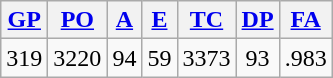<table class="wikitable">
<tr>
<th><a href='#'>GP</a></th>
<th><a href='#'>PO</a></th>
<th><a href='#'>A</a></th>
<th><a href='#'>E</a></th>
<th><a href='#'>TC</a></th>
<th><a href='#'>DP</a></th>
<th><a href='#'>FA</a></th>
</tr>
<tr align=center>
<td>319</td>
<td>3220</td>
<td>94</td>
<td>59</td>
<td>3373</td>
<td>93</td>
<td>.983</td>
</tr>
</table>
